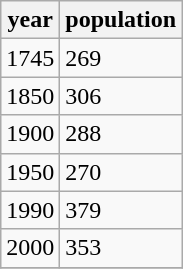<table class="wikitable">
<tr>
<th>year</th>
<th>population</th>
</tr>
<tr>
<td>1745</td>
<td>269</td>
</tr>
<tr>
<td>1850</td>
<td>306</td>
</tr>
<tr>
<td>1900</td>
<td>288</td>
</tr>
<tr>
<td>1950</td>
<td>270</td>
</tr>
<tr>
<td>1990</td>
<td>379</td>
</tr>
<tr>
<td>2000</td>
<td>353</td>
</tr>
<tr>
</tr>
</table>
